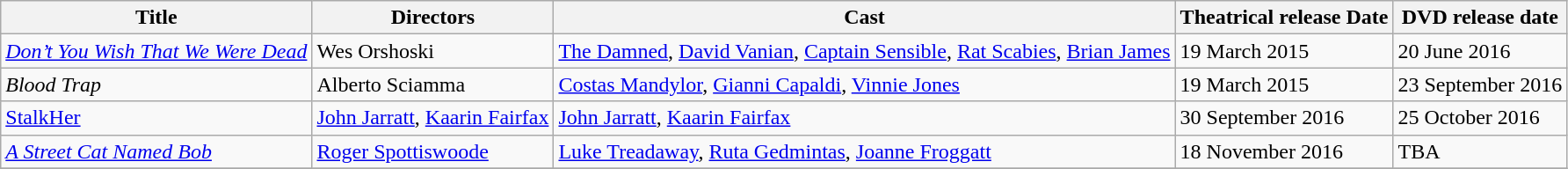<table class="wikitable">
<tr>
<th>Title</th>
<th>Directors</th>
<th>Cast</th>
<th>Theatrical release Date</th>
<th>DVD release date</th>
</tr>
<tr>
<td><em><a href='#'>Don’t You Wish That We Were Dead</a></em></td>
<td>Wes Orshoski</td>
<td><a href='#'>The Damned</a>, <a href='#'>David Vanian</a>, <a href='#'>Captain Sensible</a>, <a href='#'>Rat Scabies</a>, <a href='#'>Brian James</a></td>
<td>19 March 2015</td>
<td>20 June 2016</td>
</tr>
<tr>
<td><em>Blood Trap</em></td>
<td>Alberto Sciamma</td>
<td><a href='#'>Costas Mandylor</a>, <a href='#'>Gianni Capaldi</a>, <a href='#'>Vinnie Jones</a></td>
<td>19 March 2015</td>
<td>23 September 2016</td>
</tr>
<tr>
<td><a href='#'>StalkHer</a></td>
<td><a href='#'>John Jarratt</a>, <a href='#'>Kaarin Fairfax</a></td>
<td><a href='#'>John Jarratt</a>, <a href='#'>Kaarin Fairfax</a></td>
<td>30 September 2016</td>
<td>25 October 2016</td>
</tr>
<tr>
<td><em><a href='#'>A Street Cat Named Bob</a></em></td>
<td><a href='#'>Roger Spottiswoode</a></td>
<td><a href='#'>Luke Treadaway</a>, <a href='#'>Ruta Gedmintas</a>, <a href='#'>Joanne Froggatt</a></td>
<td>18 November 2016</td>
<td>TBA</td>
</tr>
<tr>
</tr>
</table>
